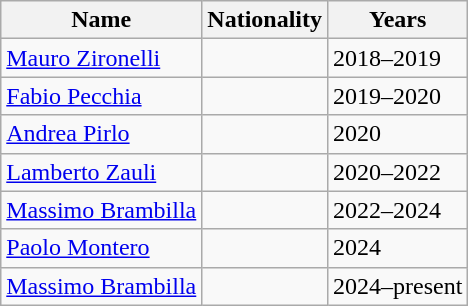<table class="wikitable" style="text-align: center">
<tr>
<th>Name</th>
<th>Nationality</th>
<th>Years</th>
</tr>
<tr>
<td align="left"><a href='#'>Mauro Zironelli</a></td>
<td></td>
<td align="left">2018–2019</td>
</tr>
<tr>
<td align="left"><a href='#'>Fabio Pecchia</a></td>
<td></td>
<td align="left">2019–2020</td>
</tr>
<tr>
<td align="left"><a href='#'>Andrea Pirlo</a></td>
<td></td>
<td align="left">2020</td>
</tr>
<tr>
<td align="left"><a href='#'>Lamberto Zauli</a></td>
<td></td>
<td align="left">2020–2022</td>
</tr>
<tr>
<td align="left"><a href='#'>Massimo Brambilla</a></td>
<td></td>
<td align="left">2022–2024</td>
</tr>
<tr>
<td align="left"><a href='#'>Paolo Montero</a></td>
<td></td>
<td align="left">2024</td>
</tr>
<tr>
<td align="left"><a href='#'>Massimo Brambilla</a></td>
<td></td>
<td align="left">2024–present</td>
</tr>
</table>
